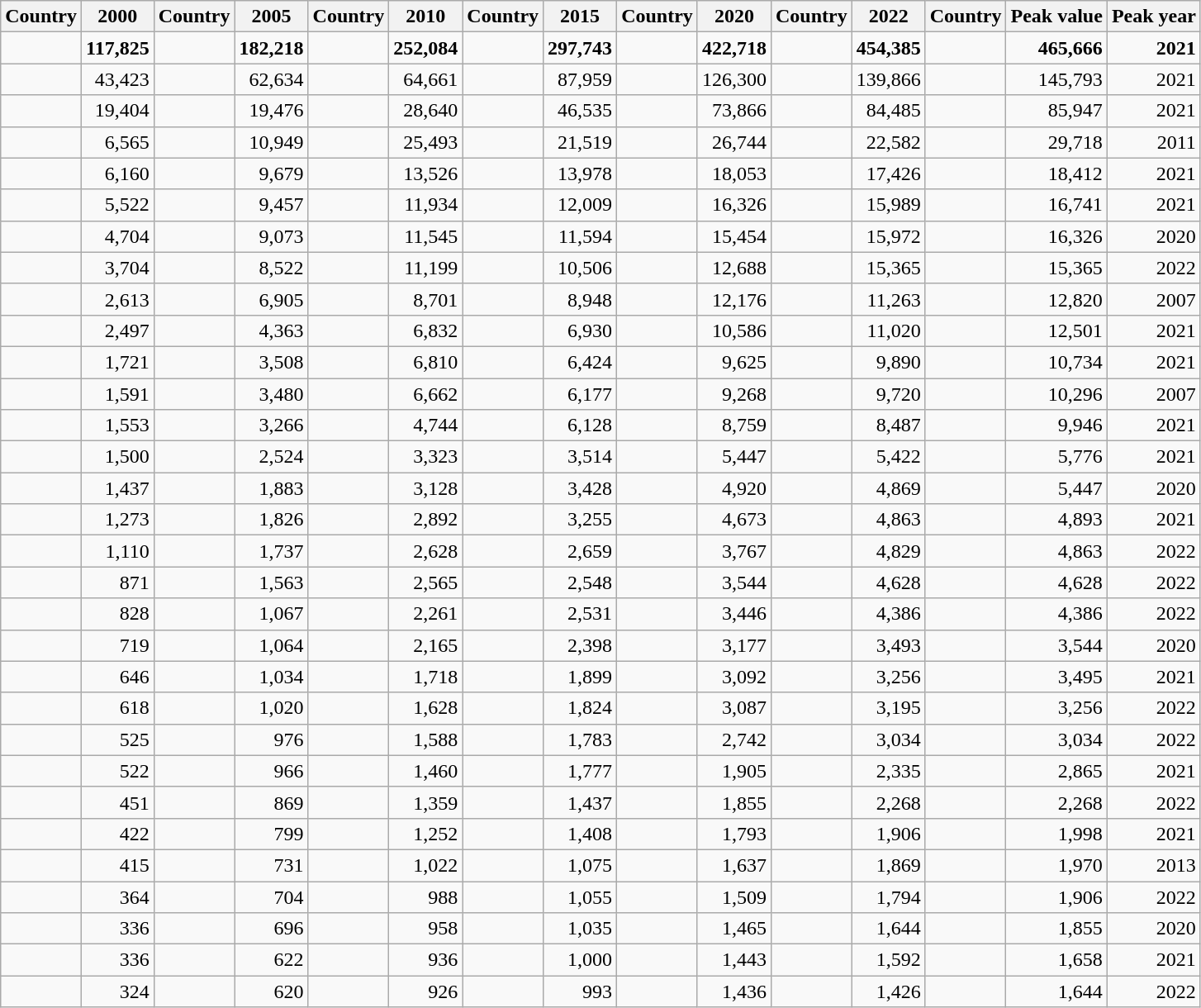<table class="wikitable static-row-numbers" style="text-align:right;">
<tr class="static-row-header" style="text-align:center;vertical-align:bottom;">
<th>Country</th>
<th>2000</th>
<th>Country</th>
<th>2005</th>
<th>Country</th>
<th>2010</th>
<th>Country</th>
<th>2015</th>
<th>Country</th>
<th>2020</th>
<th>Country</th>
<th>2022</th>
<th>Country</th>
<th>Peak value</th>
<th>Peak year</th>
</tr>
<tr class=static-row-header style=font-weight:bold>
<td align=left></td>
<td>117,825</td>
<td align=left></td>
<td>182,218</td>
<td align=left></td>
<td>252,084</td>
<td align=left></td>
<td>297,743</td>
<td align=left></td>
<td>422,718</td>
<td align=left></td>
<td>454,385</td>
<td align=left></td>
<td>465,666</td>
<td>2021</td>
</tr>
<tr>
<td align=left></td>
<td>43,423</td>
<td align=left></td>
<td>62,634</td>
<td align=left></td>
<td>64,661</td>
<td align=left></td>
<td>87,959</td>
<td align=left></td>
<td>126,300</td>
<td align=left></td>
<td>139,866</td>
<td align=left></td>
<td>145,793</td>
<td>2021</td>
</tr>
<tr>
<td align=left></td>
<td>19,404</td>
<td align=left></td>
<td>19,476</td>
<td align=left></td>
<td>28,640</td>
<td align=left></td>
<td>46,535</td>
<td align=left></td>
<td>73,866</td>
<td align=left></td>
<td>84,485</td>
<td align=left></td>
<td>85,947</td>
<td>2021</td>
</tr>
<tr>
<td align=left></td>
<td>6,565</td>
<td align=left></td>
<td>10,949</td>
<td align=left></td>
<td>25,493</td>
<td align=left></td>
<td>21,519</td>
<td align=left></td>
<td>26,744</td>
<td align=left></td>
<td>22,582</td>
<td align=left></td>
<td>29,718</td>
<td>2011</td>
</tr>
<tr>
<td align=left></td>
<td>6,160</td>
<td align=left></td>
<td>9,679</td>
<td align=left></td>
<td>13,526</td>
<td align=left></td>
<td>13,978</td>
<td align=left></td>
<td>18,053</td>
<td align=left></td>
<td>17,426</td>
<td align=left></td>
<td>18,412</td>
<td>2021</td>
</tr>
<tr>
<td align=left></td>
<td>5,522</td>
<td align=left></td>
<td>9,457</td>
<td align=left></td>
<td>11,934</td>
<td align=left></td>
<td>12,009</td>
<td align=left></td>
<td>16,326</td>
<td align=left></td>
<td>15,989</td>
<td align=left></td>
<td>16,741</td>
<td>2021</td>
</tr>
<tr>
<td align=left></td>
<td>4,704</td>
<td align=left></td>
<td>9,073</td>
<td align=left></td>
<td>11,545</td>
<td align=left></td>
<td>11,594</td>
<td align=left></td>
<td>15,454</td>
<td align=left></td>
<td>15,972</td>
<td align=left></td>
<td>16,326</td>
<td>2020</td>
</tr>
<tr>
<td align=left></td>
<td>3,704</td>
<td align=left></td>
<td>8,522</td>
<td align=left></td>
<td>11,199</td>
<td align=left></td>
<td>10,506</td>
<td align=left></td>
<td>12,688</td>
<td align=left></td>
<td>15,365</td>
<td align=left></td>
<td>15,365</td>
<td>2022</td>
</tr>
<tr>
<td align=left></td>
<td>2,613</td>
<td align=left></td>
<td>6,905</td>
<td align=left></td>
<td>8,701</td>
<td align=left></td>
<td>8,948</td>
<td align=left></td>
<td>12,176</td>
<td align=left></td>
<td>11,263</td>
<td align=left></td>
<td>12,820</td>
<td>2007</td>
</tr>
<tr>
<td align=left></td>
<td>2,497</td>
<td align=left></td>
<td>4,363</td>
<td align=left></td>
<td>6,832</td>
<td align=left></td>
<td>6,930</td>
<td align=left></td>
<td>10,586</td>
<td align=left></td>
<td>11,020</td>
<td align=left></td>
<td>12,501</td>
<td>2021</td>
</tr>
<tr>
<td align=left></td>
<td>1,721</td>
<td align=left></td>
<td>3,508</td>
<td align=left></td>
<td>6,810</td>
<td align=left></td>
<td>6,424</td>
<td align=left></td>
<td>9,625</td>
<td align=left></td>
<td>9,890</td>
<td align=left></td>
<td>10,734</td>
<td>2021</td>
</tr>
<tr>
<td align=left></td>
<td>1,591</td>
<td align=left></td>
<td>3,480</td>
<td align=left></td>
<td>6,662</td>
<td align=left></td>
<td>6,177</td>
<td align=left></td>
<td>9,268</td>
<td align=left></td>
<td>9,720</td>
<td align=left></td>
<td>10,296</td>
<td>2007</td>
</tr>
<tr>
<td align=left></td>
<td>1,553</td>
<td align=left></td>
<td>3,266</td>
<td align=left></td>
<td>4,744</td>
<td align=left></td>
<td>6,128</td>
<td align=left></td>
<td>8,759</td>
<td align=left></td>
<td>8,487</td>
<td align=left></td>
<td>9,946</td>
<td>2021</td>
</tr>
<tr>
<td align=left></td>
<td>1,500</td>
<td align=left></td>
<td>2,524</td>
<td align=left></td>
<td>3,323</td>
<td align=left></td>
<td>3,514</td>
<td align=left></td>
<td>5,447</td>
<td align=left></td>
<td>5,422</td>
<td align=left></td>
<td>5,776</td>
<td>2021</td>
</tr>
<tr>
<td align=left></td>
<td>1,437</td>
<td align=left></td>
<td>1,883</td>
<td align=left></td>
<td>3,128</td>
<td align=left></td>
<td>3,428</td>
<td align=left></td>
<td>4,920</td>
<td align=left></td>
<td>4,869</td>
<td align=left></td>
<td>5,447</td>
<td>2020</td>
</tr>
<tr>
<td align=left></td>
<td>1,273</td>
<td align=left></td>
<td>1,826</td>
<td align=left></td>
<td>2,892</td>
<td align=left></td>
<td>3,255</td>
<td align=left></td>
<td>4,673</td>
<td align=left></td>
<td>4,863</td>
<td align=left></td>
<td>4,893</td>
<td>2021</td>
</tr>
<tr>
<td align=left></td>
<td>1,110</td>
<td align=left></td>
<td>1,737</td>
<td align=left></td>
<td>2,628</td>
<td align=left></td>
<td>2,659</td>
<td align=left></td>
<td>3,767</td>
<td align=left></td>
<td>4,829</td>
<td align=left></td>
<td>4,863</td>
<td>2022</td>
</tr>
<tr>
<td align=left></td>
<td>871</td>
<td align=left></td>
<td>1,563</td>
<td align=left></td>
<td>2,565</td>
<td align=left></td>
<td>2,548</td>
<td align=left></td>
<td>3,544</td>
<td align=left></td>
<td>4,628</td>
<td align=left></td>
<td>4,628</td>
<td>2022</td>
</tr>
<tr>
<td align=left></td>
<td>828</td>
<td align=left></td>
<td>1,067</td>
<td align=left></td>
<td>2,261</td>
<td align=left></td>
<td>2,531</td>
<td align=left></td>
<td>3,446</td>
<td align=left></td>
<td>4,386</td>
<td align=left></td>
<td>4,386</td>
<td>2022</td>
</tr>
<tr>
<td align=left></td>
<td>719</td>
<td align=left></td>
<td>1,064</td>
<td align=left></td>
<td>2,165</td>
<td align=left></td>
<td>2,398</td>
<td align=left></td>
<td>3,177</td>
<td align=left></td>
<td>3,493</td>
<td align=left></td>
<td>3,544</td>
<td>2020</td>
</tr>
<tr>
<td align=left></td>
<td>646</td>
<td align=left></td>
<td>1,034</td>
<td align=left></td>
<td>1,718</td>
<td align=left></td>
<td>1,899</td>
<td align=left></td>
<td>3,092</td>
<td align=left></td>
<td>3,256</td>
<td align=left></td>
<td>3,495</td>
<td>2021</td>
</tr>
<tr>
<td align=left></td>
<td>618</td>
<td align=left></td>
<td>1,020</td>
<td align=left></td>
<td>1,628</td>
<td align=left></td>
<td>1,824</td>
<td align=left></td>
<td>3,087</td>
<td align=left></td>
<td>3,195</td>
<td align=left></td>
<td>3,256</td>
<td>2022</td>
</tr>
<tr>
<td align=left></td>
<td>525</td>
<td align=left></td>
<td>976</td>
<td align=left></td>
<td>1,588</td>
<td align=left></td>
<td>1,783</td>
<td align=left></td>
<td>2,742</td>
<td align=left></td>
<td>3,034</td>
<td align=left></td>
<td>3,034</td>
<td>2022</td>
</tr>
<tr>
<td align=left></td>
<td>522</td>
<td align=left></td>
<td>966</td>
<td align=left></td>
<td>1,460</td>
<td align=left></td>
<td>1,777</td>
<td align=left></td>
<td>1,905</td>
<td align=left></td>
<td>2,335</td>
<td align=left></td>
<td>2,865</td>
<td>2021</td>
</tr>
<tr>
<td align=left></td>
<td>451</td>
<td align=left></td>
<td>869</td>
<td align=left></td>
<td>1,359</td>
<td align=left></td>
<td>1,437</td>
<td align=left></td>
<td>1,855</td>
<td align=left></td>
<td>2,268</td>
<td align=left></td>
<td>2,268</td>
<td>2022</td>
</tr>
<tr>
<td align=left></td>
<td>422</td>
<td align=left></td>
<td>799</td>
<td align=left></td>
<td>1,252</td>
<td align=left></td>
<td>1,408</td>
<td align=left></td>
<td>1,793</td>
<td align=left></td>
<td>1,906</td>
<td align=left></td>
<td>1,998</td>
<td>2021</td>
</tr>
<tr>
<td align=left></td>
<td>415</td>
<td align=left></td>
<td>731</td>
<td align=left></td>
<td>1,022</td>
<td align=left></td>
<td>1,075</td>
<td align=left></td>
<td>1,637</td>
<td align=left></td>
<td>1,869</td>
<td align=left></td>
<td>1,970</td>
<td>2013</td>
</tr>
<tr>
<td align=left></td>
<td>364</td>
<td align=left></td>
<td>704</td>
<td align=left></td>
<td>988</td>
<td align=left></td>
<td>1,055</td>
<td align=left></td>
<td>1,509</td>
<td align=left></td>
<td>1,794</td>
<td align=left></td>
<td>1,906</td>
<td>2022</td>
</tr>
<tr>
<td align=left></td>
<td>336</td>
<td align=left></td>
<td>696</td>
<td align=left></td>
<td>958</td>
<td align=left></td>
<td>1,035</td>
<td align=left></td>
<td>1,465</td>
<td align=left></td>
<td>1,644</td>
<td align=left></td>
<td>1,855</td>
<td>2020</td>
</tr>
<tr>
<td align=left></td>
<td>336</td>
<td align=left></td>
<td>622</td>
<td align=left></td>
<td>936</td>
<td align=left></td>
<td>1,000</td>
<td align=left></td>
<td>1,443</td>
<td align=left></td>
<td>1,592</td>
<td align=left></td>
<td>1,658</td>
<td>2021</td>
</tr>
<tr>
<td align=left></td>
<td>324</td>
<td align=left></td>
<td>620</td>
<td align=left></td>
<td>926</td>
<td align=left></td>
<td>993</td>
<td align=left></td>
<td>1,436</td>
<td align=left></td>
<td>1,426</td>
<td align=left></td>
<td>1,644</td>
<td>2022</td>
</tr>
</table>
